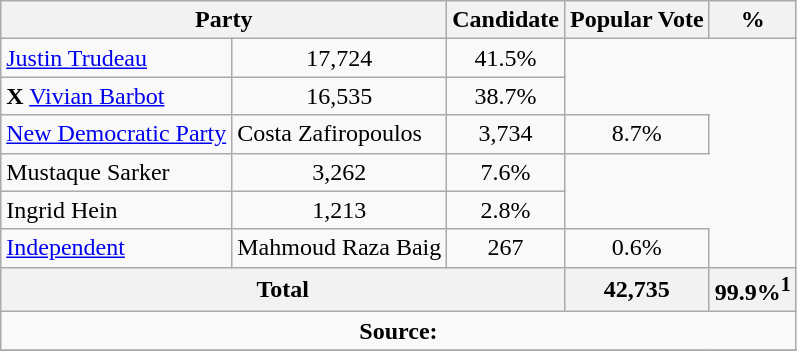<table class="wikitable">
<tr>
<th colspan="2">Party</th>
<th>Candidate</th>
<th>Popular Vote</th>
<th>%</th>
</tr>
<tr>
<td> <a href='#'>Justin Trudeau</a></td>
<td align=center>17,724</td>
<td align=center>41.5%</td>
</tr>
<tr>
<td><strong>X</strong> <a href='#'>Vivian Barbot</a></td>
<td align=center>16,535</td>
<td align=center>38.7%</td>
</tr>
<tr>
<td><a href='#'>New Democratic Party</a></td>
<td>Costa Zafiropoulos</td>
<td align=center>3,734</td>
<td align=center>8.7%</td>
</tr>
<tr>
<td>Mustaque Sarker</td>
<td align=center>3,262</td>
<td align=center>7.6%</td>
</tr>
<tr>
<td>Ingrid Hein</td>
<td align=center>1,213</td>
<td align=center>2.8%</td>
</tr>
<tr>
<td><a href='#'>Independent</a></td>
<td>Mahmoud Raza Baig</td>
<td align=center>267</td>
<td align=center>0.6%</td>
</tr>
<tr>
<th colspan=3>Total</th>
<th>42,735</th>
<th>99.9%<sup>1</sup></th>
</tr>
<tr>
<td align="center" colspan=5><strong>Source:</strong> </td>
</tr>
<tr>
</tr>
</table>
